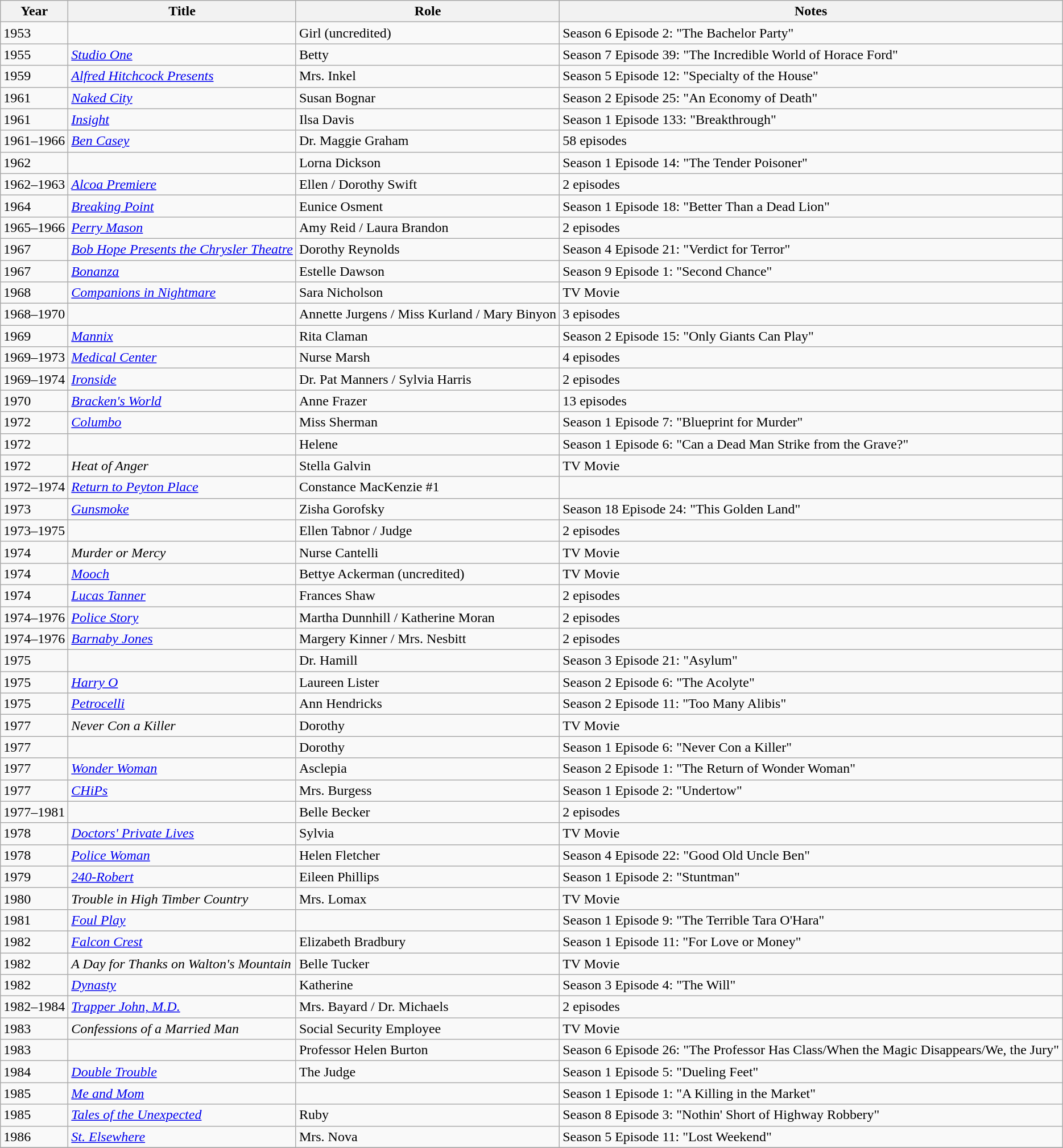<table class="wikitable sortable">
<tr>
<th>Year</th>
<th>Title</th>
<th>Role</th>
<th class="unsortable">Notes</th>
</tr>
<tr>
<td>1953</td>
<td><em></em></td>
<td>Girl (uncredited)</td>
<td>Season 6 Episode 2: "The Bachelor Party"</td>
</tr>
<tr>
<td>1955</td>
<td><em><a href='#'>Studio One</a></em></td>
<td>Betty</td>
<td>Season 7 Episode 39: "The Incredible World of Horace Ford"</td>
</tr>
<tr>
<td>1959</td>
<td><em><a href='#'>Alfred Hitchcock Presents</a></em></td>
<td>Mrs. Inkel</td>
<td>Season 5 Episode 12: "Specialty of the House"</td>
</tr>
<tr>
<td>1961</td>
<td><em><a href='#'>Naked City</a></em></td>
<td>Susan Bognar</td>
<td>Season 2 Episode 25: "An Economy of Death"</td>
</tr>
<tr>
<td>1961</td>
<td><em><a href='#'>Insight</a></em></td>
<td>Ilsa Davis</td>
<td>Season 1 Episode 133: "Breakthrough"</td>
</tr>
<tr>
<td>1961–1966</td>
<td><em><a href='#'>Ben Casey</a></em></td>
<td>Dr. Maggie Graham</td>
<td>58 episodes</td>
</tr>
<tr>
<td>1962</td>
<td><em></em></td>
<td>Lorna Dickson</td>
<td>Season 1 Episode 14: "The Tender Poisoner"</td>
</tr>
<tr>
<td>1962–1963</td>
<td><em><a href='#'>Alcoa Premiere</a></em></td>
<td>Ellen / Dorothy Swift</td>
<td>2 episodes</td>
</tr>
<tr>
<td>1964</td>
<td><em><a href='#'>Breaking Point</a></em></td>
<td>Eunice Osment</td>
<td>Season 1 Episode 18: "Better Than a Dead Lion"</td>
</tr>
<tr>
<td>1965–1966</td>
<td><em><a href='#'>Perry Mason</a></em></td>
<td>Amy Reid / Laura Brandon</td>
<td>2 episodes</td>
</tr>
<tr>
<td>1967</td>
<td><em><a href='#'>Bob Hope Presents the Chrysler Theatre</a></em></td>
<td>Dorothy Reynolds</td>
<td>Season 4 Episode 21: "Verdict for Terror"</td>
</tr>
<tr>
<td>1967</td>
<td><em><a href='#'>Bonanza</a></em></td>
<td>Estelle Dawson</td>
<td>Season 9 Episode 1: "Second Chance"</td>
</tr>
<tr>
<td>1968</td>
<td><em><a href='#'>Companions in Nightmare</a></em></td>
<td>Sara Nicholson</td>
<td>TV Movie</td>
</tr>
<tr>
<td>1968–1970</td>
<td><em></em></td>
<td>Annette Jurgens / Miss Kurland / Mary Binyon</td>
<td>3 episodes</td>
</tr>
<tr>
<td>1969</td>
<td><em><a href='#'>Mannix</a></em></td>
<td>Rita Claman</td>
<td>Season 2 Episode 15: "Only Giants Can Play"</td>
</tr>
<tr>
<td>1969–1973</td>
<td><em><a href='#'>Medical Center</a></em></td>
<td>Nurse Marsh</td>
<td>4 episodes</td>
</tr>
<tr>
<td>1969–1974</td>
<td><em><a href='#'>Ironside</a></em></td>
<td>Dr. Pat Manners / Sylvia Harris</td>
<td>2 episodes</td>
</tr>
<tr>
<td>1970</td>
<td><em><a href='#'>Bracken's World</a></em></td>
<td>Anne Frazer</td>
<td>13 episodes</td>
</tr>
<tr>
<td>1972</td>
<td><em><a href='#'>Columbo</a></em></td>
<td>Miss Sherman</td>
<td>Season 1 Episode 7: "Blueprint for Murder"</td>
</tr>
<tr>
<td>1972</td>
<td><em></em></td>
<td>Helene</td>
<td>Season 1 Episode 6: "Can a Dead Man Strike from the Grave?"</td>
</tr>
<tr>
<td>1972</td>
<td><em>Heat of Anger</em></td>
<td>Stella Galvin</td>
<td>TV Movie</td>
</tr>
<tr>
<td>1972–1974</td>
<td><em><a href='#'>Return to Peyton Place</a></em></td>
<td>Constance MacKenzie #1</td>
<td></td>
</tr>
<tr>
<td>1973</td>
<td><em><a href='#'>Gunsmoke</a></em></td>
<td>Zisha Gorofsky</td>
<td>Season 18 Episode 24: "This Golden Land"</td>
</tr>
<tr>
<td>1973–1975</td>
<td><em></em></td>
<td>Ellen Tabnor / Judge</td>
<td>2 episodes</td>
</tr>
<tr>
<td>1974</td>
<td><em>Murder or Mercy</em></td>
<td>Nurse Cantelli</td>
<td>TV Movie</td>
</tr>
<tr>
<td>1974</td>
<td><em><a href='#'>Mooch</a></em></td>
<td>Bettye Ackerman (uncredited)</td>
<td>TV Movie</td>
</tr>
<tr>
<td>1974</td>
<td><em><a href='#'>Lucas Tanner</a></em></td>
<td>Frances Shaw</td>
<td>2 episodes</td>
</tr>
<tr>
<td>1974–1976</td>
<td><em><a href='#'>Police Story</a></em></td>
<td>Martha Dunnhill / Katherine Moran</td>
<td>2 episodes</td>
</tr>
<tr>
<td>1974–1976</td>
<td><em><a href='#'>Barnaby Jones</a></em></td>
<td>Margery Kinner / Mrs. Nesbitt</td>
<td>2 episodes</td>
</tr>
<tr>
<td>1975</td>
<td><em></em></td>
<td>Dr. Hamill</td>
<td>Season 3 Episode 21: "Asylum"</td>
</tr>
<tr>
<td>1975</td>
<td><em><a href='#'>Harry O</a></em></td>
<td>Laureen Lister</td>
<td>Season 2 Episode 6: "The Acolyte"</td>
</tr>
<tr>
<td>1975</td>
<td><em><a href='#'>Petrocelli</a></em></td>
<td>Ann Hendricks</td>
<td>Season 2 Episode 11: "Too Many Alibis"</td>
</tr>
<tr>
<td>1977</td>
<td><em>Never Con a Killer</em></td>
<td>Dorothy</td>
<td>TV Movie</td>
</tr>
<tr>
<td>1977</td>
<td><em></em></td>
<td>Dorothy</td>
<td>Season 1 Episode 6: "Never Con a Killer"</td>
</tr>
<tr>
<td>1977</td>
<td><em><a href='#'>Wonder Woman</a></em></td>
<td>Asclepia</td>
<td>Season 2 Episode 1: "The Return of Wonder Woman"</td>
</tr>
<tr>
<td>1977</td>
<td><em><a href='#'>CHiPs</a></em></td>
<td>Mrs. Burgess</td>
<td>Season 1 Episode 2: "Undertow"</td>
</tr>
<tr>
<td>1977–1981</td>
<td><em></em></td>
<td>Belle Becker</td>
<td>2 episodes</td>
</tr>
<tr>
<td>1978</td>
<td><em><a href='#'>Doctors' Private Lives</a></em></td>
<td>Sylvia</td>
<td>TV Movie</td>
</tr>
<tr>
<td>1978</td>
<td><em><a href='#'>Police Woman</a></em></td>
<td>Helen Fletcher</td>
<td>Season 4 Episode 22: "Good Old Uncle Ben"</td>
</tr>
<tr>
<td>1979</td>
<td><em><a href='#'>240-Robert</a></em></td>
<td>Eileen Phillips</td>
<td>Season 1 Episode 2: "Stuntman"</td>
</tr>
<tr>
<td>1980</td>
<td><em>Trouble in High Timber Country</em></td>
<td>Mrs. Lomax</td>
<td>TV Movie</td>
</tr>
<tr>
<td>1981</td>
<td><em><a href='#'>Foul Play</a></em></td>
<td></td>
<td>Season 1 Episode 9: "The Terrible Tara O'Hara"</td>
</tr>
<tr>
<td>1982</td>
<td><em><a href='#'>Falcon Crest</a></em></td>
<td>Elizabeth Bradbury</td>
<td>Season 1 Episode 11: "For Love or Money"</td>
</tr>
<tr>
<td>1982</td>
<td><em>A Day for Thanks on Walton's Mountain</em></td>
<td>Belle Tucker</td>
<td>TV Movie</td>
</tr>
<tr>
<td>1982</td>
<td><em><a href='#'>Dynasty</a></em></td>
<td>Katherine</td>
<td>Season 3 Episode 4: "The Will"</td>
</tr>
<tr>
<td>1982–1984</td>
<td><em><a href='#'>Trapper John, M.D.</a></em></td>
<td>Mrs. Bayard / Dr. Michaels</td>
<td>2 episodes</td>
</tr>
<tr>
<td>1983</td>
<td><em>Confessions of a Married Man</em></td>
<td>Social Security Employee</td>
<td>TV Movie</td>
</tr>
<tr>
<td>1983</td>
<td><em></em></td>
<td>Professor Helen Burton</td>
<td>Season 6 Episode 26: "The Professor Has Class/When the Magic Disappears/We, the Jury"</td>
</tr>
<tr>
<td>1984</td>
<td><em><a href='#'>Double Trouble</a></em></td>
<td>The Judge</td>
<td>Season 1 Episode 5: "Dueling Feet"</td>
</tr>
<tr>
<td>1985</td>
<td><em><a href='#'>Me and Mom</a></em></td>
<td></td>
<td>Season 1 Episode 1: "A Killing in the Market"</td>
</tr>
<tr>
<td>1985</td>
<td><em><a href='#'>Tales of the Unexpected</a></em></td>
<td>Ruby</td>
<td>Season 8 Episode 3: "Nothin' Short of Highway Robbery"</td>
</tr>
<tr>
<td>1986</td>
<td><em><a href='#'>St. Elsewhere</a></em></td>
<td>Mrs. Nova</td>
<td>Season 5 Episode 11: "Lost Weekend"</td>
</tr>
<tr>
</tr>
</table>
